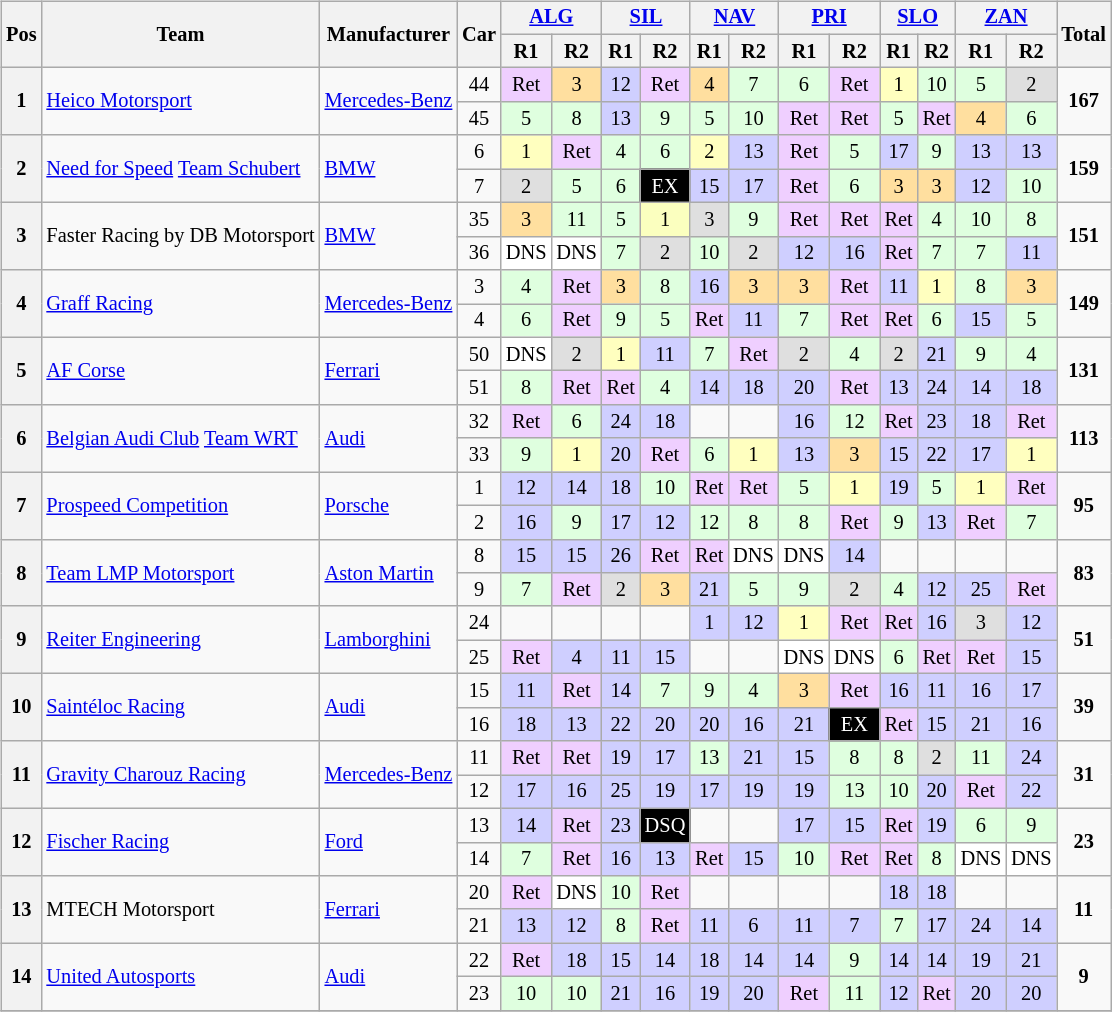<table>
<tr>
<td valign="top"><br><table class="wikitable" style="font-size: 85%; text-align:center;">
<tr>
<th rowspan=2>Pos</th>
<th rowspan=2>Team</th>
<th rowspan=2>Manufacturer</th>
<th rowspan=2>Car</th>
<th colspan=2><a href='#'>ALG</a><br></th>
<th colspan=2><a href='#'>SIL</a><br></th>
<th colspan=2><a href='#'>NAV</a><br></th>
<th colspan=2><a href='#'>PRI</a><br></th>
<th colspan=2><a href='#'>SLO</a><br></th>
<th colspan=2><a href='#'>ZAN</a><br></th>
<th rowspan=2>Total</th>
</tr>
<tr>
<th>R1</th>
<th>R2</th>
<th>R1</th>
<th>R2</th>
<th>R1</th>
<th>R2</th>
<th>R1</th>
<th>R2</th>
<th>R1</th>
<th>R2</th>
<th>R1</th>
<th>R2</th>
</tr>
<tr>
<th rowspan=2>1</th>
<td rowspan=2 align="left"> <a href='#'>Heico Motorsport</a></td>
<td rowspan=2 align="left"><a href='#'>Mercedes-Benz</a></td>
<td>44</td>
<td style="background:#EFCFFF;">Ret</td>
<td style="background:#FFDF9F;">3</td>
<td style="background:#CFCFFF;">12</td>
<td style="background:#EFCFFF;">Ret</td>
<td style="background:#FFDF9F;">4</td>
<td style="background:#DFFFDF;">7</td>
<td style="background:#DFFFDF;">6</td>
<td style="background:#EFCFFF;">Ret</td>
<td style="background:#FFFFBF;">1</td>
<td style="background:#DFFFDF;">10</td>
<td style="background:#DFFFDF;">5</td>
<td style="background:#DFDFDF;">2</td>
<td rowspan=2><strong>167</strong></td>
</tr>
<tr>
<td>45</td>
<td style="background:#DFFFDF;">5</td>
<td style="background:#DFFFDF;">8</td>
<td style="background:#CFCFFF;">13</td>
<td style="background:#DFFFDF;">9</td>
<td style="background:#DFFFDF;">5</td>
<td style="background:#DFFFDF;">10</td>
<td style="background:#EFCFFF;">Ret</td>
<td style="background:#EFCFFF;">Ret</td>
<td style="background:#DFFFDF;">5</td>
<td style="background:#EFCFFF;">Ret</td>
<td style="background:#FFDF9F;">4</td>
<td style="background:#DFFFDF;">6</td>
</tr>
<tr>
<th rowspan=2>2</th>
<td rowspan=2 align="left"> <a href='#'>Need for Speed</a> <a href='#'>Team Schubert</a></td>
<td rowspan=2 align="left"><a href='#'>BMW</a></td>
<td>6</td>
<td style="background:#FFFFBF;">1</td>
<td style="background:#EFCFFF;">Ret</td>
<td style="background:#DFFFDF;">4</td>
<td style="background:#DFFFDF;">6</td>
<td style="background:#FFFFBF;">2</td>
<td style="background:#CFCFFF;">13</td>
<td style="background:#EFCFFF;">Ret</td>
<td style="background:#DFFFDF;">5</td>
<td style="background:#CFCFFF;">17</td>
<td style="background:#DFFFDF;">9</td>
<td style="background:#CFCFFF;">13</td>
<td style="background:#CFCFFF;">13</td>
<td rowspan=2><strong>159</strong></td>
</tr>
<tr>
<td>7</td>
<td style="background:#DFDFDF;">2</td>
<td style="background:#DFFFDF;">5</td>
<td style="background:#DFFFDF;">6</td>
<td style="background:#000000; color:white;">EX</td>
<td style="background:#CFCFFF;">15</td>
<td style="background:#CFCFFF;">17</td>
<td style="background:#EFCFFF;">Ret</td>
<td style="background:#DFFFDF;">6</td>
<td style="background:#FFDF9F;">3</td>
<td style="background:#FFDF9F;">3</td>
<td style="background:#CFCFFF;">12</td>
<td style="background:#DFFFDF;">10</td>
</tr>
<tr>
<th rowspan=2>3</th>
<td rowspan=2 align="left"> Faster Racing by DB Motorsport</td>
<td rowspan=2 align="left"><a href='#'>BMW</a></td>
<td>35</td>
<td style="background:#FFDF9F;">3</td>
<td style="background:#DFFFDF;">11</td>
<td style="background:#DFFFDF;">5</td>
<td style="background:#FBFFBF;">1</td>
<td style="background:#DFDFDF;">3</td>
<td style="background:#DFFFDF;">9</td>
<td style="background:#EFCFFF;">Ret</td>
<td style="background:#EFCFFF;">Ret</td>
<td style="background:#EFCFFF;">Ret</td>
<td style="background:#DFFFDF;">4</td>
<td style="background:#DFFFDF;">10</td>
<td style="background:#DFFFDF;">8</td>
<td rowspan=2><strong>151</strong></td>
</tr>
<tr>
<td>36</td>
<td style="background:#FFFFFF;">DNS</td>
<td style="background:#FFFFFF;">DNS</td>
<td style="background:#DFFFDF;">7</td>
<td style="background:#DFDFDF;">2</td>
<td style="background:#DFFFDF;">10</td>
<td style="background:#DFDFDF;">2</td>
<td style="background:#CFCFFF;">12</td>
<td style="background:#CFCFFF;">16</td>
<td style="background:#EFCFFF;">Ret</td>
<td style="background:#DFFFDF;">7</td>
<td style="background:#DFFFDF;">7</td>
<td style="background:#CFCFFF;">11</td>
</tr>
<tr>
<th rowspan=2>4</th>
<td rowspan=2 align="left"> <a href='#'>Graff Racing</a></td>
<td rowspan=2 align="left"><a href='#'>Mercedes-Benz</a></td>
<td>3</td>
<td style="background:#DFFFDF;">4</td>
<td style="background:#EFCFFF;">Ret</td>
<td style="background:#FFDF9F;">3</td>
<td style="background:#DFFFDF;">8</td>
<td style="background:#CFCFFF;">16</td>
<td style="background:#FFDF9F;">3</td>
<td style="background:#FFDF9F;">3</td>
<td style="background:#EFCFFF;">Ret</td>
<td style="background:#CFCFFF;">11</td>
<td style="background:#FFFFBF;">1</td>
<td style="background:#DFFFDF;">8</td>
<td style="background:#FFDF9F;">3</td>
<td rowspan=2><strong>149</strong></td>
</tr>
<tr>
<td>4</td>
<td style="background:#DFFFDF;">6</td>
<td style="background:#EFCFFF;">Ret</td>
<td style="background:#DFFFDF;">9</td>
<td style="background:#DFFFDF;">5</td>
<td style="background:#EFCFFF;">Ret</td>
<td style="background:#CFCFFF;">11</td>
<td style="background:#DFFFDF;">7</td>
<td style="background:#EFCFFF;">Ret</td>
<td style="background:#EFCFFF;">Ret</td>
<td style="background:#DFFFDF;">6</td>
<td style="background:#CFCFFF;">15</td>
<td style="background:#DFFFDF;">5</td>
</tr>
<tr>
<th rowspan=2>5</th>
<td rowspan=2 align="left"> <a href='#'>AF Corse</a></td>
<td rowspan=2 align="left"><a href='#'>Ferrari</a></td>
<td>50</td>
<td style="background:#FFFFFF;">DNS</td>
<td style="background:#DFDFDF;">2</td>
<td style="background:#FFFFBF;">1</td>
<td style="background:#CFCFFF;">11</td>
<td style="background:#DFFFDF;">7</td>
<td style="background:#EFCFFF;">Ret</td>
<td style="background:#DFDFDF;">2</td>
<td style="background:#DFFFDF;">4</td>
<td style="background:#DFDFDF;">2</td>
<td style="background:#CFCFFF;">21</td>
<td style="background:#DFFFDF;">9</td>
<td style="background:#DFFFDF;">4</td>
<td rowspan=2><strong>131</strong></td>
</tr>
<tr>
<td>51</td>
<td style="background:#DFFFDF;">8</td>
<td style="background:#EFCFFF;">Ret</td>
<td style="background:#EFCFFF;">Ret</td>
<td style="background:#DFFFDF;">4</td>
<td style="background:#CFCFFF;">14</td>
<td style="background:#CFCFFF;">18</td>
<td style="background:#CFCFFF;">20</td>
<td style="background:#EFCFFF;">Ret</td>
<td style="background:#CFCFFF;">13</td>
<td style="background:#CFCFFF;">24</td>
<td style="background:#CFCFFF;">14</td>
<td style="background:#CFCFFF;">18</td>
</tr>
<tr>
<th rowspan=2>6</th>
<td rowspan=2 align="left"> <a href='#'>Belgian Audi Club</a> <a href='#'>Team WRT</a></td>
<td rowspan=2 align="left"><a href='#'>Audi</a></td>
<td>32</td>
<td style="background:#EFCFFF;">Ret</td>
<td style="background:#DFFFDF;">6</td>
<td style="background:#CFCFFF;">24</td>
<td style="background:#CFCFFF;">18</td>
<td></td>
<td></td>
<td style="background:#CFCFFF;">16</td>
<td style="background:#DFFFDF;">12</td>
<td style="background:#EFCFFF;">Ret</td>
<td style="background:#CFCFFF;">23</td>
<td style="background:#CFCFFF;">18</td>
<td style="background:#EFCFFF;">Ret</td>
<td rowspan=2><strong>113</strong></td>
</tr>
<tr>
<td>33</td>
<td style="background:#DFFFDF;">9</td>
<td style="background:#FFFFBF;">1</td>
<td style="background:#CFCFFF;">20</td>
<td style="background:#EFCFFF;">Ret</td>
<td style="background:#DFFFDF;">6</td>
<td style="background:#FFFFBF;">1</td>
<td style="background:#CFCFFF;">13</td>
<td style="background:#FFDF9F;">3</td>
<td style="background:#CFCFFF;">15</td>
<td style="background:#CFCFFF;">22</td>
<td style="background:#CFCFFF;">17</td>
<td style="background:#FFFFBF;">1</td>
</tr>
<tr>
<th rowspan=2>7</th>
<td rowspan=2 align="left"> <a href='#'>Prospeed Competition</a></td>
<td rowspan=2 align="left"><a href='#'>Porsche</a></td>
<td>1</td>
<td style="background:#CFCFFF;">12</td>
<td style="background:#CFCFFF;">14</td>
<td style="background:#CFCFFF;">18</td>
<td style="background:#DFFFDF;">10</td>
<td style="background:#EFCFFF;">Ret</td>
<td style="background:#EFCFFF;">Ret</td>
<td style="background:#DFFFDF;">5</td>
<td style="background:#FFFFBF;">1</td>
<td style="background:#CFCFFF;">19</td>
<td style="background:#DFFFDF;">5</td>
<td style="background:#FFFFBF;">1</td>
<td style="background:#EFCFFF;">Ret</td>
<td rowspan=2><strong>95</strong></td>
</tr>
<tr>
<td>2</td>
<td style="background:#CFCFFF;">16</td>
<td style="background:#DFFFDF;">9</td>
<td style="background:#CFCFFF;">17</td>
<td style="background:#CFCFFF;">12</td>
<td style="background:#DFFFDF;">12</td>
<td style="background:#DFFFDF;">8</td>
<td style="background:#DFFFDF;">8</td>
<td style="background:#EFCFFF;">Ret</td>
<td style="background:#DFFFDF;">9</td>
<td style="background:#CFCFFF;">13</td>
<td style="background:#EFCFFF;">Ret</td>
<td style="background:#DFFFDF;">7</td>
</tr>
<tr>
<th rowspan=2>8</th>
<td rowspan=2 align="left"> <a href='#'>Team LMP Motorsport</a></td>
<td rowspan=2 align="left"><a href='#'>Aston Martin</a></td>
<td>8</td>
<td style="background:#CFCFFF;">15</td>
<td style="background:#CFCFFF;">15</td>
<td style="background:#CFCFFF;">26</td>
<td style="background:#EFCFFF;">Ret</td>
<td style="background:#EFCFFF;">Ret</td>
<td style="background:#FFFFFF;">DNS</td>
<td style="background:#FFFFFF;">DNS</td>
<td style="background:#CFCFFF;">14</td>
<td></td>
<td></td>
<td></td>
<td></td>
<td rowspan=2><strong>83</strong></td>
</tr>
<tr>
<td>9</td>
<td style="background:#DFFFDF;">7</td>
<td style="background:#EFCFFF;">Ret</td>
<td style="background:#DFDFDF;">2</td>
<td style="background:#FFDF9F;">3</td>
<td style="background:#CFCFFF;">21</td>
<td style="background:#DFFFDF;">5</td>
<td style="background:#DFFFDF;">9</td>
<td style="background:#DFDFDF;">2</td>
<td style="background:#DFFFDF;">4</td>
<td style="background:#CFCFFF;">12</td>
<td style="background:#CFCFFF;">25</td>
<td style="background:#EFCFFF;">Ret</td>
</tr>
<tr>
<th rowspan=2>9</th>
<td rowspan=2 align="left"> <a href='#'>Reiter Engineering</a></td>
<td rowspan=2 align="left"><a href='#'>Lamborghini</a></td>
<td>24</td>
<td></td>
<td></td>
<td></td>
<td></td>
<td style="background:#CFCFFF;">1</td>
<td style="background:#CFCFFF;">12</td>
<td style="background:#FFFFBF;">1</td>
<td style="background:#EFCFFF;">Ret</td>
<td style="background:#EFCFFF;">Ret</td>
<td style="background:#CFCFFF;">16</td>
<td style="background:#DFDFDF;">3</td>
<td style="background:#CFCFFF;">12</td>
<td rowspan=2><strong>51</strong></td>
</tr>
<tr>
<td>25</td>
<td style="background:#EFCFFF;">Ret</td>
<td style="background:#CFCFFF;">4</td>
<td style="background:#CFCFFF;">11</td>
<td style="background:#CFCFFF;">15</td>
<td></td>
<td></td>
<td style="background:#FFFFFF;">DNS</td>
<td style="background:#FFFFFF;">DNS</td>
<td style="background:#DFFFDF;">6</td>
<td style="background:#EFCFFF;">Ret</td>
<td style="background:#EFCFFF;">Ret</td>
<td style="background:#CFCFFF;">15</td>
</tr>
<tr>
<th rowspan=2>10</th>
<td rowspan=2 align="left"> <a href='#'>Saintéloc Racing</a></td>
<td rowspan=2 align="left"><a href='#'>Audi</a></td>
<td>15</td>
<td style="background:#CFCFFF;">11</td>
<td style="background:#EFCFFF;">Ret</td>
<td style="background:#CFCFFF;">14</td>
<td style="background:#DFFFDF;">7</td>
<td style="background:#DFFFDF;">9</td>
<td style="background:#DFFFDF;">4</td>
<td style="background:#FFDF9F;">3</td>
<td style="background:#EFCFFF;">Ret</td>
<td style="background:#CFCFFF;">16</td>
<td style="background:#CFCFFF;">11</td>
<td style="background:#CFCFFF;">16</td>
<td style="background:#CFCFFF;">17</td>
<td rowspan=2><strong>39</strong></td>
</tr>
<tr>
<td>16</td>
<td style="background:#CFCFFF;">18</td>
<td style="background:#CFCFFF;">13</td>
<td style="background:#CFCFFF;">22</td>
<td style="background:#CFCFFF;">20</td>
<td style="background:#CFCFFF;">20</td>
<td style="background:#CFCFFF;">16</td>
<td style="background:#CFCFFF;">21</td>
<td style="background:#000000; color:white;">EX</td>
<td style="background:#EFCFFF;">Ret</td>
<td style="background:#CFCFFF;">15</td>
<td style="background:#CFCFFF;">21</td>
<td style="background:#CFCFFF;">16</td>
</tr>
<tr>
<th rowspan=2>11</th>
<td rowspan=2 align="left"> <a href='#'>Gravity Charouz Racing</a></td>
<td rowspan=2 align="left"><a href='#'>Mercedes-Benz</a></td>
<td>11</td>
<td style="background:#EFCFFF;">Ret</td>
<td style="background:#EFCFFF;">Ret</td>
<td style="background:#CFCFFF;">19</td>
<td style="background:#CFCFFF;">17</td>
<td style="background:#DFFFDF;">13</td>
<td style="background:#CFCFFF;">21</td>
<td style="background:#CFCFFF;">15</td>
<td style="background:#DFFFDF;">8</td>
<td style="background:#DFFFDF;">8</td>
<td style="background:#DFDFDF;">2</td>
<td style="background:#DFFFDF;">11</td>
<td style="background:#CFCFFF;">24</td>
<td rowspan=2><strong>31</strong></td>
</tr>
<tr>
<td>12</td>
<td style="background:#CFCFFF;">17</td>
<td style="background:#CFCFFF;">16</td>
<td style="background:#CFCFFF;">25</td>
<td style="background:#CFCFFF;">19</td>
<td style="background:#CFCFFF;">17</td>
<td style="background:#CFCFFF;">19</td>
<td style="background:#CFCFFF;">19</td>
<td style="background:#DFFFDF;">13</td>
<td style="background:#DFFFDF;">10</td>
<td style="background:#CFCFFF;">20</td>
<td style="background:#EFCFFF;">Ret</td>
<td style="background:#CFCFFF;">22</td>
</tr>
<tr>
<th rowspan=2>12</th>
<td rowspan=2 align="left"> <a href='#'>Fischer Racing</a></td>
<td rowspan=2 align="left"><a href='#'>Ford</a></td>
<td>13</td>
<td style="background:#CFCFFF;">14</td>
<td style="background:#EFCFFF;">Ret</td>
<td style="background:#CFCFFF;">23</td>
<td style="background:#000000; color:white;">DSQ</td>
<td></td>
<td></td>
<td style="background:#CFCFFF;">17</td>
<td style="background:#CFCFFF;">15</td>
<td style="background:#EFCFFF;">Ret</td>
<td style="background:#CFCFFF;">19</td>
<td style="background:#DFFFDF;">6</td>
<td style="background:#DFFFDF;">9</td>
<td rowspan=2><strong>23</strong></td>
</tr>
<tr>
<td>14</td>
<td style="background:#DFFFDF;">7</td>
<td style="background:#EFCFFF;">Ret</td>
<td style="background:#CFCFFF;">16</td>
<td style="background:#CFCFFF;">13</td>
<td style="background:#EFCFFF;">Ret</td>
<td style="background:#CFCFFF;">15</td>
<td style="background:#DFFFDF;">10</td>
<td style="background:#EFCFFF;">Ret</td>
<td style="background:#EFCFFF;">Ret</td>
<td style="background:#DFFFDF;">8</td>
<td style="background:#FFFFFF;">DNS</td>
<td style="background:#FFFFFF;">DNS</td>
</tr>
<tr>
<th rowspan=2>13</th>
<td rowspan=2 align="left"> MTECH Motorsport</td>
<td rowspan=2 align="left"><a href='#'>Ferrari</a></td>
<td>20</td>
<td style="background:#EFCFFF;">Ret</td>
<td style="background:#FFFFFF;">DNS</td>
<td style="background:#DFFFDF;">10</td>
<td style="background:#EFCFFF;">Ret</td>
<td></td>
<td></td>
<td></td>
<td></td>
<td style="background:#CFCFFF;">18</td>
<td style="background:#CFCFFF;">18</td>
<td></td>
<td></td>
<td rowspan=2><strong>11</strong></td>
</tr>
<tr>
<td>21</td>
<td style="background:#CFCFFF;">13</td>
<td style="background:#CFCFFF;">12</td>
<td style="background:#DFFFDF;">8</td>
<td style="background:#EFCFFF;">Ret</td>
<td style="background:#CFCFFF;">11</td>
<td style="background:#CFCFFF;">6</td>
<td style="background:#CFCFFF;">11</td>
<td style="background:#CFCFFF;">7</td>
<td style="background:#DFFFDF;">7</td>
<td style="background:#CFCFFF;">17</td>
<td style="background:#CFCFFF;">24</td>
<td style="background:#CFCFFF;">14</td>
</tr>
<tr>
<th rowspan=2>14</th>
<td rowspan=2 align="left"> <a href='#'>United Autosports</a></td>
<td rowspan=2 align="left"><a href='#'>Audi</a></td>
<td>22</td>
<td style="background:#EFCFFF;">Ret</td>
<td style="background:#CFCFFF;">18</td>
<td style="background:#CFCFFF;">15</td>
<td style="background:#CFCFFF;">14</td>
<td style="background:#CFCFFF;">18</td>
<td style="background:#CFCFFF;">14</td>
<td style="background:#CFCFFF;">14</td>
<td style="background:#DFFFDF;">9</td>
<td style="background:#CFCFFF;">14</td>
<td style="background:#CFCFFF;">14</td>
<td style="background:#CFCFFF;">19</td>
<td style="background:#CFCFFF;">21</td>
<td rowspan=2><strong>9</strong></td>
</tr>
<tr>
<td>23</td>
<td style="background:#DFFFDF;">10</td>
<td style="background:#DFFFDF;">10</td>
<td style="background:#CFCFFF;">21</td>
<td style="background:#CFCFFF;">16</td>
<td style="background:#CFCFFF;">19</td>
<td style="background:#CFCFFF;">20</td>
<td style="background:#EFCFFF;">Ret</td>
<td style="background:#DFFFDF;">11</td>
<td style="background:#CFCFFF;">12</td>
<td style="background:#EFCFFF;">Ret</td>
<td style="background:#CFCFFF;">20</td>
<td style="background:#CFCFFF;">20</td>
</tr>
<tr>
</tr>
</table>
</td>
<td valign="top"><br></td>
</tr>
</table>
